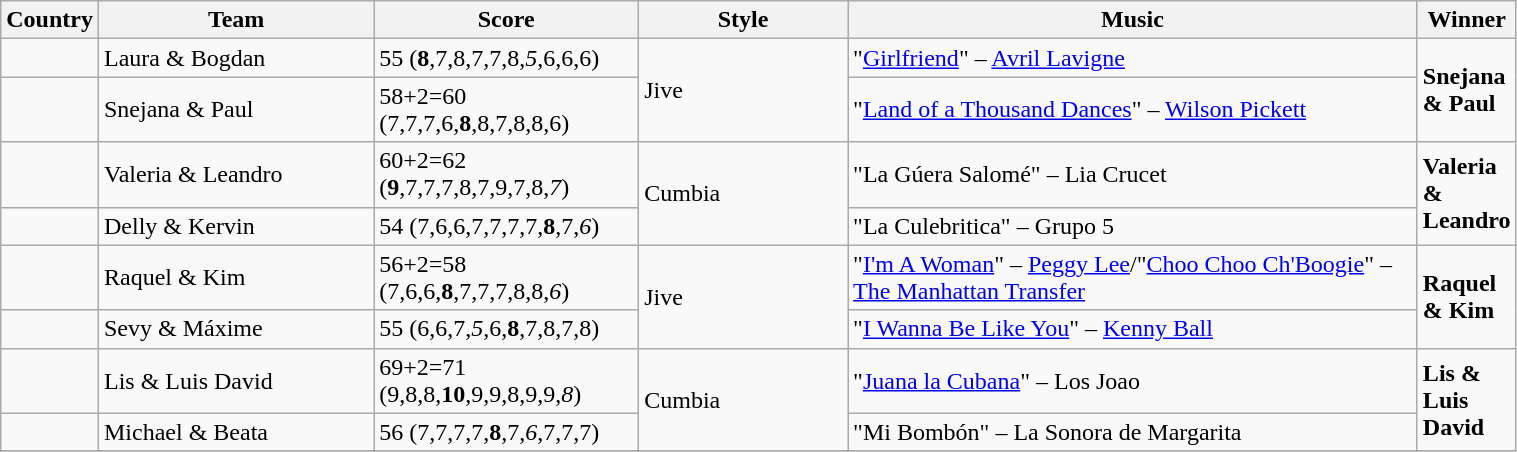<table class="wikitable" style="width:80%">
<tr>
<th style="width:5%;">Country</th>
<th style="width:20%;">Team</th>
<th style="width:18%;">Score</th>
<th style="width:15%;">Style</th>
<th style="width:60%;">Music</th>
<th style="width:30%;">Winner</th>
</tr>
<tr>
<td></td>
<td>Laura & Bogdan</td>
<td>55 (<strong>8</strong>,7,8,7,7,8,<em>5</em>,6,6,6)</td>
<td rowspan=2>Jive</td>
<td>"<a href='#'>Girlfriend</a>" – <a href='#'>Avril Lavigne</a></td>
<td rowspan=2><strong>Snejana & Paul</strong></td>
</tr>
<tr>
<td></td>
<td>Snejana & Paul</td>
<td>58+2=60 (7,7,7,6,<strong>8</strong>,8,7,8,8,6)</td>
<td>"<a href='#'>Land of a Thousand Dances</a>" – <a href='#'>Wilson Pickett</a></td>
</tr>
<tr>
<td></td>
<td>Valeria & Leandro</td>
<td>60+2=62 (<strong>9</strong>,7,7,7,8,7,9,7,8,<em>7</em>)</td>
<td rowspan=2>Cumbia</td>
<td>"La Gúera Salomé" – Lia Crucet</td>
<td rowspan=2><strong>Valeria & Leandro</strong></td>
</tr>
<tr>
<td></td>
<td>Delly & Kervin</td>
<td>54 (7,6,6,7,7,7,7,<strong>8</strong>,7,<em>6</em>)</td>
<td>"La Culebritica" – Grupo 5</td>
</tr>
<tr>
<td></td>
<td>Raquel & Kim</td>
<td>56+2=58 (7,6,6,<strong>8</strong>,7,7,7,8,8,<em>6</em>)</td>
<td rowspan=2>Jive</td>
<td>"<a href='#'>I'm A Woman</a>" – <a href='#'>Peggy Lee</a>/"<a href='#'>Choo Choo Ch'Boogie</a>" – <a href='#'>The Manhattan Transfer</a></td>
<td rowspan=2><strong>Raquel & Kim</strong></td>
</tr>
<tr>
<td></td>
<td>Sevy & Máxime</td>
<td>55 (6,6,7,<em>5</em>,6,<strong>8</strong>,7,8,7,8)</td>
<td>"<a href='#'>I Wanna Be Like You</a>" – <a href='#'>Kenny Ball</a></td>
</tr>
<tr>
<td></td>
<td>Lis & Luis David</td>
<td>69+2=71 (9,8,8,<strong>10</strong>,9,9,8,9,9,<em>8</em>)</td>
<td rowspan=2>Cumbia</td>
<td>"<a href='#'>Juana la Cubana</a>" – Los Joao</td>
<td rowspan=2><strong>Lis & Luis David</strong></td>
</tr>
<tr>
<td></td>
<td>Michael & Beata</td>
<td>56 (7,7,7,7,<strong>8</strong>,7,<em>6</em>,7,7,7)</td>
<td>"Mi Bombón" – La Sonora de Margarita</td>
</tr>
<tr>
</tr>
</table>
